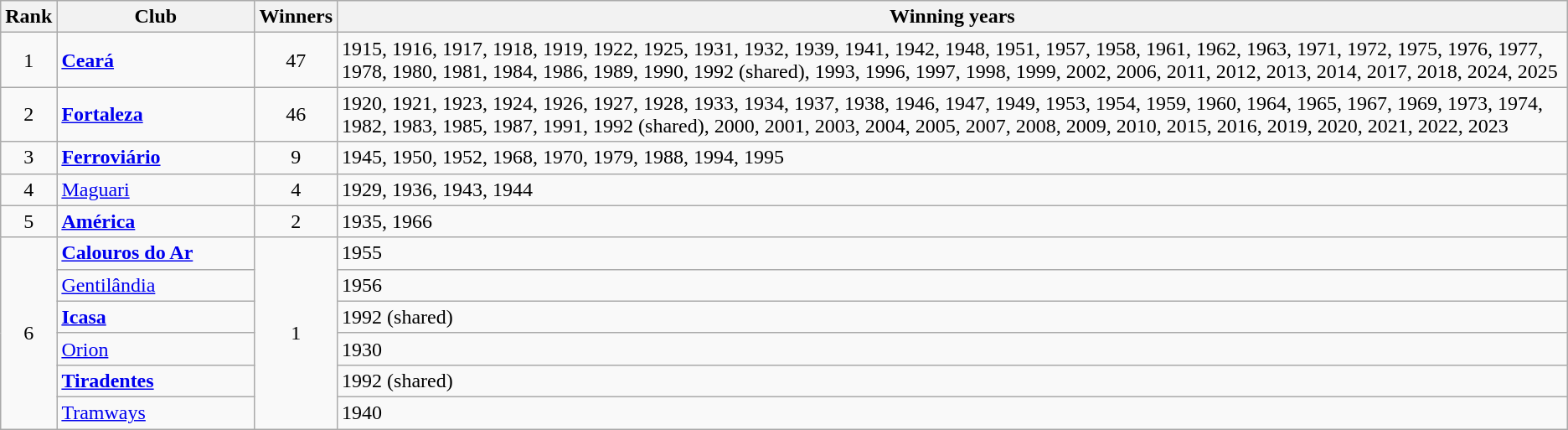<table class="wikitable sortable">
<tr>
<th>Rank</th>
<th style="width:150px">Club</th>
<th>Winners</th>
<th>Winning years</th>
</tr>
<tr>
<td align=center>1</td>
<td><strong><a href='#'>Ceará</a></strong></td>
<td align=center>47</td>
<td>1915, 1916, 1917, 1918, 1919, 1922, 1925, 1931, 1932, 1939, 1941, 1942, 1948, 1951, 1957, 1958, 1961, 1962, 1963, 1971, 1972, 1975, 1976, 1977, 1978, 1980, 1981, 1984, 1986, 1989, 1990, 1992 (shared), 1993, 1996, 1997, 1998, 1999, 2002, 2006, 2011, 2012, 2013, 2014, 2017, 2018, 2024, 2025</td>
</tr>
<tr>
<td align=center>2</td>
<td><strong><a href='#'>Fortaleza</a></strong></td>
<td align=center>46</td>
<td>1920, 1921, 1923, 1924, 1926, 1927, 1928, 1933, 1934, 1937, 1938, 1946, 1947, 1949, 1953, 1954, 1959, 1960, 1964, 1965, 1967, 1969, 1973, 1974, 1982, 1983, 1985, 1987, 1991, 1992 (shared), 2000, 2001, 2003, 2004, 2005, 2007, 2008, 2009, 2010, 2015, 2016, 2019, 2020, 2021, 2022, 2023</td>
</tr>
<tr>
<td align=center>3</td>
<td><strong><a href='#'>Ferroviário</a></strong></td>
<td align=center>9</td>
<td>1945, 1950, 1952, 1968, 1970, 1979, 1988, 1994, 1995</td>
</tr>
<tr>
<td align=center>4</td>
<td><a href='#'>Maguari</a></td>
<td align=center>4</td>
<td>1929, 1936, 1943, 1944</td>
</tr>
<tr>
<td align=center>5</td>
<td><strong><a href='#'>América</a></strong></td>
<td align=center>2</td>
<td>1935, 1966</td>
</tr>
<tr>
<td rowspan=6 align=center>6</td>
<td><strong><a href='#'>Calouros do Ar</a></strong></td>
<td rowspan=6 align=center>1</td>
<td>1955</td>
</tr>
<tr>
<td><a href='#'>Gentilândia</a></td>
<td>1956</td>
</tr>
<tr>
<td><strong><a href='#'>Icasa</a></strong></td>
<td>1992 (shared)</td>
</tr>
<tr>
<td><a href='#'>Orion</a></td>
<td>1930</td>
</tr>
<tr>
<td><strong><a href='#'>Tiradentes</a></strong></td>
<td>1992 (shared)</td>
</tr>
<tr>
<td><a href='#'>Tramways</a></td>
<td>1940</td>
</tr>
</table>
